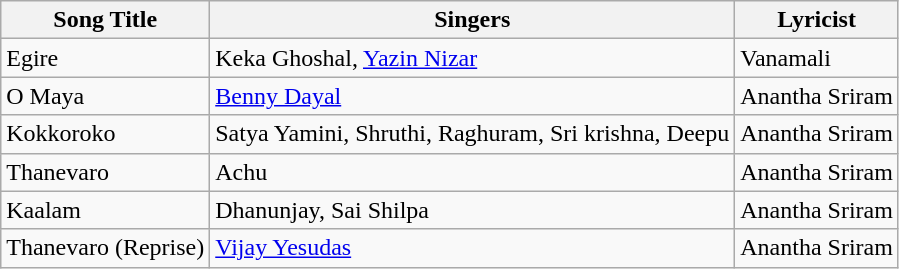<table class="wikitable">
<tr>
<th>Song Title</th>
<th>Singers</th>
<th>Lyricist</th>
</tr>
<tr>
<td>Egire</td>
<td>Keka Ghoshal, <a href='#'>Yazin Nizar</a></td>
<td>Vanamali</td>
</tr>
<tr>
<td>O Maya</td>
<td><a href='#'>Benny Dayal</a></td>
<td>Anantha Sriram</td>
</tr>
<tr>
<td>Kokkoroko</td>
<td>Satya Yamini, Shruthi, Raghuram, Sri krishna, Deepu</td>
<td>Anantha Sriram</td>
</tr>
<tr>
<td>Thanevaro</td>
<td>Achu</td>
<td>Anantha Sriram</td>
</tr>
<tr>
<td>Kaalam</td>
<td>Dhanunjay, Sai Shilpa</td>
<td>Anantha Sriram</td>
</tr>
<tr>
<td>Thanevaro (Reprise)</td>
<td><a href='#'>Vijay Yesudas</a></td>
<td>Anantha Sriram</td>
</tr>
</table>
